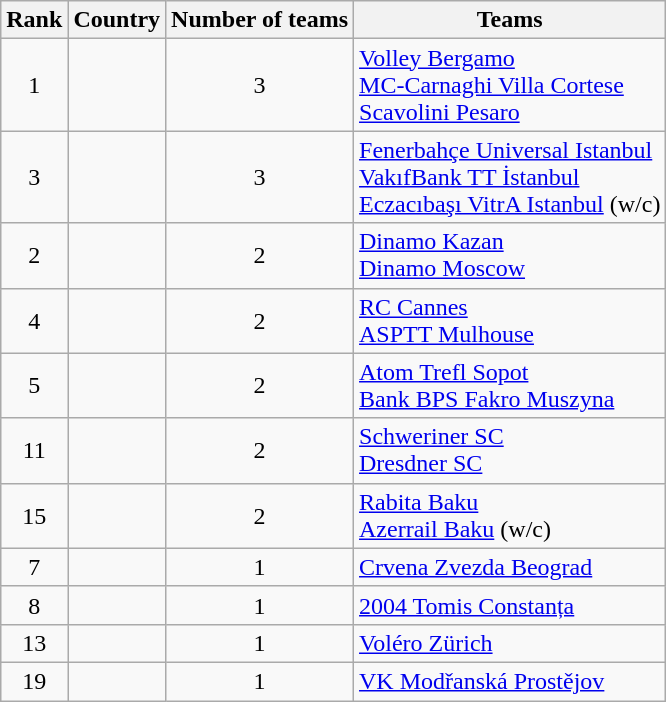<table class="wikitable" style="text-align:left">
<tr>
<th>Rank</th>
<th>Country</th>
<th>Number of teams</th>
<th>Teams</th>
</tr>
<tr>
<td align="center">1</td>
<td></td>
<td align="center">3</td>
<td><a href='#'>Volley Bergamo</a><br><a href='#'>MC-Carnaghi Villa Cortese</a><br><a href='#'>Scavolini Pesaro</a></td>
</tr>
<tr>
<td align="center">3</td>
<td></td>
<td align="center">3</td>
<td><a href='#'>Fenerbahçe Universal Istanbul</a><br><a href='#'>VakıfBank TT İstanbul</a><br><a href='#'>Eczacıbaşı VitrA Istanbul</a> (w/c)</td>
</tr>
<tr>
<td align="center">2</td>
<td></td>
<td align="center">2</td>
<td><a href='#'>Dinamo Kazan</a><br><a href='#'>Dinamo Moscow</a></td>
</tr>
<tr>
<td align="center">4</td>
<td></td>
<td align="center">2</td>
<td><a href='#'>RC Cannes</a><br><a href='#'>ASPTT Mulhouse</a></td>
</tr>
<tr>
<td align="center">5</td>
<td></td>
<td align="center">2</td>
<td><a href='#'>Atom Trefl Sopot</a><br><a href='#'>Bank BPS Fakro Muszyna</a></td>
</tr>
<tr>
<td align="center">11</td>
<td></td>
<td align="center">2</td>
<td><a href='#'>Schweriner SC</a><br><a href='#'>Dresdner SC</a></td>
</tr>
<tr>
<td align="center">15</td>
<td></td>
<td align="center">2</td>
<td><a href='#'>Rabita Baku</a><br><a href='#'>Azerrail Baku</a> (w/c)</td>
</tr>
<tr>
<td align="center">7</td>
<td></td>
<td align="center">1</td>
<td><a href='#'>Crvena Zvezda Beograd</a></td>
</tr>
<tr>
<td align="center">8</td>
<td></td>
<td align="center">1</td>
<td><a href='#'>2004 Tomis Constanța</a></td>
</tr>
<tr>
<td align="center">13</td>
<td></td>
<td align="center">1</td>
<td><a href='#'>Voléro Zürich</a></td>
</tr>
<tr>
<td align="center">19</td>
<td></td>
<td align="center">1</td>
<td><a href='#'>VK Modřanská Prostějov</a></td>
</tr>
</table>
